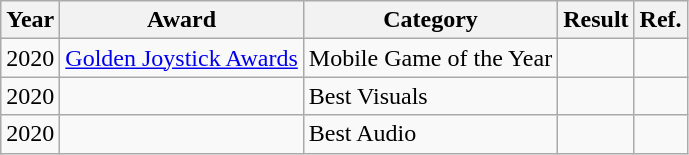<table class="wikitable sortable"'>
<tr>
<th>Year</th>
<th>Award</th>
<th>Category</th>
<th>Result</th>
<th>Ref.</th>
</tr>
<tr>
<td style="text-align:center;">2020</td>
<td><a href='#'>Golden Joystick Awards</a></td>
<td>Mobile Game of the Year</td>
<td></td>
<td style="text-align:center"></td>
</tr>
<tr>
<td style="text-align:center;">2020</td>
<td></td>
<td Best Visuals>Best Visuals</td>
<td></td>
<td style="text-align:center"></td>
</tr>
<tr>
<td style="text-align:center;">2020</td>
<td></td>
<td Best Audio>Best Audio</td>
<td></td>
<td style="text-align:center"></td>
</tr>
</table>
